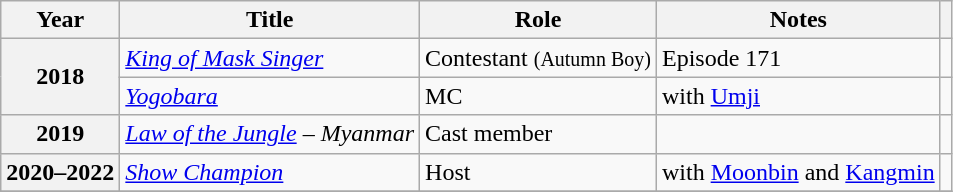<table class="wikitable plainrowheaders">
<tr>
<th scope="col">Year</th>
<th scope="col">Title</th>
<th scope="col">Role</th>
<th scope="col">Notes</th>
<th scope="col" class="unsortable"></th>
</tr>
<tr>
<th scope="row" rowspan="2">2018</th>
<td><em><a href='#'>King of Mask Singer</a></em></td>
<td>Contestant <small>(Autumn Boy)</small></td>
<td>Episode 171</td>
<td style="text-align:center"></td>
</tr>
<tr>
<td><em><a href='#'>Yogobara</a></em></td>
<td>MC</td>
<td>with <a href='#'>Umji</a></td>
<td style="text-align:center"></td>
</tr>
<tr>
<th scope="row">2019</th>
<td><em><a href='#'>Law of the Jungle</a> – Myanmar</em></td>
<td>Cast member</td>
<td></td>
<td style="text-align:center"></td>
</tr>
<tr>
<th scope="row">2020–2022</th>
<td><em><a href='#'>Show Champion</a></em></td>
<td>Host</td>
<td>with <a href='#'>Moonbin</a> and <a href='#'>Kangmin</a></td>
<td style="text-align:center"></td>
</tr>
<tr>
</tr>
</table>
